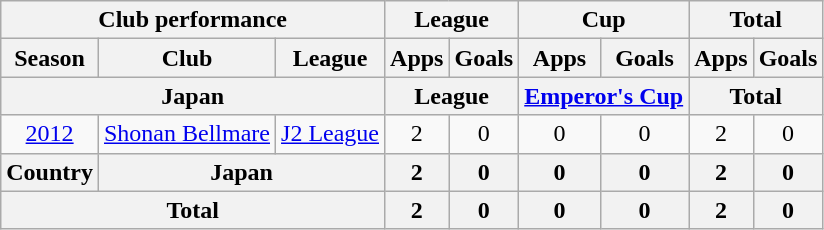<table class="wikitable" style="text-align:center;">
<tr>
<th colspan=3>Club performance</th>
<th colspan=2>League</th>
<th colspan=2>Cup</th>
<th colspan=2>Total</th>
</tr>
<tr>
<th>Season</th>
<th>Club</th>
<th>League</th>
<th>Apps</th>
<th>Goals</th>
<th>Apps</th>
<th>Goals</th>
<th>Apps</th>
<th>Goals</th>
</tr>
<tr>
<th colspan=3>Japan</th>
<th colspan=2>League</th>
<th colspan=2><a href='#'>Emperor's Cup</a></th>
<th colspan=2>Total</th>
</tr>
<tr>
<td><a href='#'>2012</a></td>
<td><a href='#'>Shonan Bellmare</a></td>
<td><a href='#'>J2 League</a></td>
<td>2</td>
<td>0</td>
<td>0</td>
<td>0</td>
<td>2</td>
<td>0</td>
</tr>
<tr>
<th rowspan=1>Country</th>
<th colspan=2>Japan</th>
<th>2</th>
<th>0</th>
<th>0</th>
<th>0</th>
<th>2</th>
<th>0</th>
</tr>
<tr>
<th colspan=3>Total</th>
<th>2</th>
<th>0</th>
<th>0</th>
<th>0</th>
<th>2</th>
<th>0</th>
</tr>
</table>
